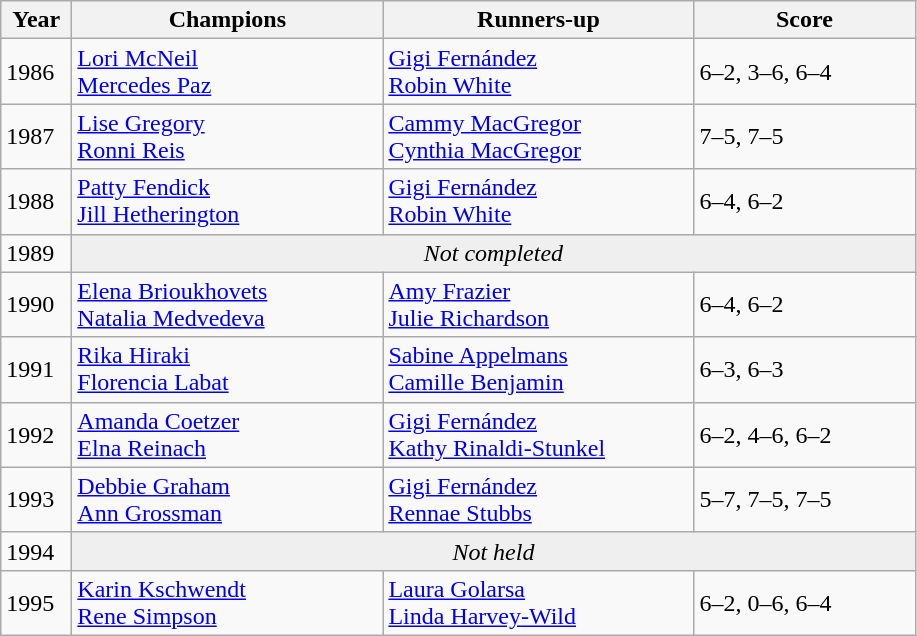<table class="wikitable">
<tr>
<th style="width:40px">Year</th>
<th style="width:200px">Champions</th>
<th style="width:200px">Runners-up</th>
<th style="width:140px" class="unsortable">Score</th>
</tr>
<tr>
<td>1986</td>
<td> <a href='#'>Lori McNeil</a> <br>  <a href='#'>Mercedes Paz</a></td>
<td> <a href='#'>Gigi Fernández</a> <br>  <a href='#'>Robin White</a></td>
<td>6–2, 3–6, 6–4</td>
</tr>
<tr>
<td>1987</td>
<td> <a href='#'>Lise Gregory</a> <br>  <a href='#'>Ronni Reis</a></td>
<td> <a href='#'>Cammy MacGregor</a> <br>  <a href='#'>Cynthia MacGregor</a></td>
<td>7–5, 7–5</td>
</tr>
<tr>
<td>1988</td>
<td> <a href='#'>Patty Fendick</a> <br>  <a href='#'>Jill Hetherington</a></td>
<td> <a href='#'>Gigi Fernández</a> <br>  <a href='#'>Robin White</a></td>
<td>6–4, 6–2</td>
</tr>
<tr>
<td>1989</td>
<td colspan=3 align=center style="background:#efefef"><em>Not completed</em></td>
</tr>
<tr>
<td>1990</td>
<td> <a href='#'>Elena Brioukhovets</a> <br>  <a href='#'>Natalia Medvedeva</a></td>
<td> <a href='#'>Amy Frazier</a> <br>  <a href='#'>Julie Richardson</a></td>
<td>6–4, 6–2</td>
</tr>
<tr>
<td>1991</td>
<td> <a href='#'>Rika Hiraki</a> <br>  <a href='#'>Florencia Labat</a></td>
<td> <a href='#'>Sabine Appelmans</a> <br>  <a href='#'>Camille Benjamin</a></td>
<td>6–3, 6–3</td>
</tr>
<tr>
<td>1992</td>
<td> <a href='#'>Amanda Coetzer</a> <br>  <a href='#'>Elna Reinach</a></td>
<td> <a href='#'>Gigi Fernández</a> <br>  <a href='#'>Kathy Rinaldi-Stunkel</a></td>
<td>6–2, 4–6, 6–2</td>
</tr>
<tr>
<td>1993</td>
<td> <a href='#'>Debbie Graham</a> <br>  <a href='#'>Ann Grossman</a></td>
<td> <a href='#'>Gigi Fernández</a> <br>  <a href='#'>Rennae Stubbs</a></td>
<td>5–7, 7–5, 7–5</td>
</tr>
<tr>
<td>1994</td>
<td colspan=3 align=center style="background:#efefef"><em>Not held</em></td>
</tr>
<tr>
<td>1995</td>
<td> <a href='#'>Karin Kschwendt</a> <br>  <a href='#'>Rene Simpson</a></td>
<td> <a href='#'>Laura Golarsa</a> <br>  <a href='#'>Linda Harvey-Wild</a></td>
<td>6–2, 0–6, 6–4</td>
</tr>
</table>
